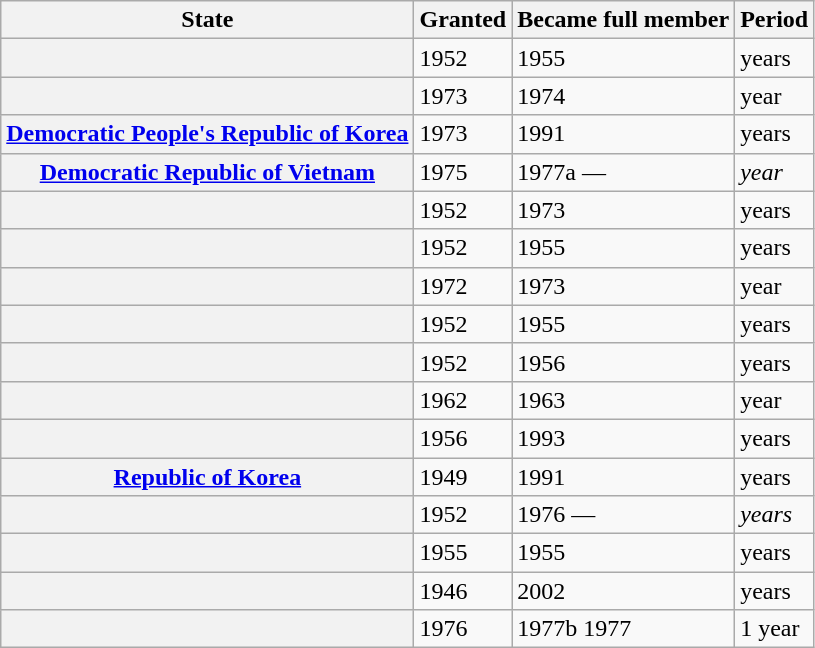<table class="wikitable sortable plainrowheaders">
<tr>
<th scope="col">State</th>
<th scope="col">Granted</th>
<th scope="col">Became full member</th>
<th scope="col">Period</th>
</tr>
<tr>
<th scope="row"></th>
<td>1952</td>
<td>1955</td>
<td> years</td>
</tr>
<tr>
<th scope="row"></th>
<td>1973</td>
<td>1974</td>
<td> year</td>
</tr>
<tr>
<th scope="row"> <a href='#'>Democratic People's Republic of Korea</a></th>
<td>1973</td>
<td>1991</td>
<td> years</td>
</tr>
<tr>
<th scope="row"> <a href='#'>Democratic Republic of Vietnam</a></th>
<td>1975</td>
<td><span>1977a</span> —</td>
<td><em> year</em></td>
</tr>
<tr>
<th scope="row"></th>
<td>1952</td>
<td>1973</td>
<td> years</td>
</tr>
<tr>
<th scope="row"></th>
<td>1952</td>
<td>1955</td>
<td> years</td>
</tr>
<tr>
<th scope="row"></th>
<td>1972</td>
<td>1973</td>
<td> year</td>
</tr>
<tr>
<th scope="row"></th>
<td>1952</td>
<td>1955</td>
<td> years</td>
</tr>
<tr>
<th scope="row"></th>
<td>1952</td>
<td>1956</td>
<td> years</td>
</tr>
<tr>
<th scope="row"></th>
<td>1962</td>
<td>1963</td>
<td> year</td>
</tr>
<tr>
<th scope="row"></th>
<td>1956</td>
<td>1993</td>
<td> years</td>
</tr>
<tr>
<th scope="row"> <a href='#'>Republic of Korea</a></th>
<td>1949</td>
<td>1991</td>
<td> years</td>
</tr>
<tr>
<th scope="row"><br></th>
<td>1952</td>
<td><span>1976</span> —</td>
<td><em> years</em></td>
</tr>
<tr>
<th scope="row"></th>
<td>1955</td>
<td>1955</td>
<td> years</td>
</tr>
<tr>
<th scope="row"></th>
<td>1946</td>
<td>2002</td>
<td> years</td>
</tr>
<tr>
<th scope="row"></th>
<td>1976</td>
<td><span>1977b</span> 1977</td>
<td> 1 year</td>
</tr>
</table>
